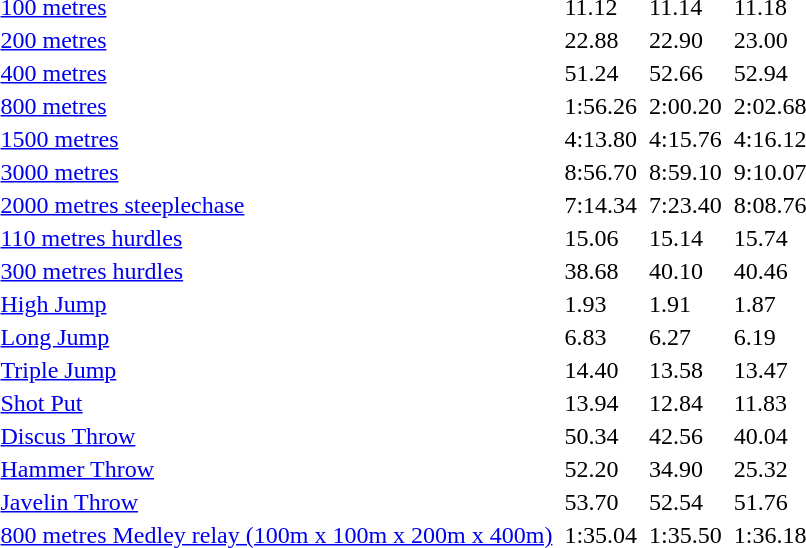<table>
<tr>
<td><a href='#'>100 metres</a></td>
<td></td>
<td>11.12</td>
<td></td>
<td>11.14</td>
<td></td>
<td>11.18</td>
</tr>
<tr>
<td><a href='#'>200 metres</a></td>
<td></td>
<td>22.88</td>
<td></td>
<td>22.90</td>
<td></td>
<td>23.00</td>
</tr>
<tr>
<td><a href='#'>400 metres</a></td>
<td></td>
<td>51.24</td>
<td></td>
<td>52.66</td>
<td></td>
<td>52.94</td>
</tr>
<tr>
<td><a href='#'>800 metres</a></td>
<td></td>
<td>1:56.26</td>
<td></td>
<td>2:00.20</td>
<td></td>
<td>2:02.68</td>
</tr>
<tr>
<td><a href='#'>1500 metres</a></td>
<td></td>
<td>4:13.80</td>
<td></td>
<td>4:15.76</td>
<td></td>
<td>4:16.12</td>
</tr>
<tr>
<td><a href='#'>3000 metres</a></td>
<td></td>
<td>8:56.70</td>
<td></td>
<td>8:59.10</td>
<td></td>
<td>9:10.07</td>
</tr>
<tr>
<td><a href='#'>2000 metres steeplechase</a></td>
<td></td>
<td>7:14.34</td>
<td></td>
<td>7:23.40</td>
<td></td>
<td>8:08.76</td>
</tr>
<tr>
<td><a href='#'>110 metres hurdles</a></td>
<td></td>
<td>15.06</td>
<td></td>
<td>15.14</td>
<td></td>
<td>15.74</td>
</tr>
<tr>
<td><a href='#'>300 metres hurdles</a></td>
<td></td>
<td>38.68</td>
<td></td>
<td>40.10</td>
<td></td>
<td>40.46</td>
</tr>
<tr>
<td><a href='#'>High Jump</a></td>
<td></td>
<td>1.93</td>
<td></td>
<td>1.91</td>
<td></td>
<td>1.87</td>
</tr>
<tr>
<td><a href='#'>Long Jump</a></td>
<td></td>
<td>6.83</td>
<td></td>
<td>6.27</td>
<td></td>
<td>6.19</td>
</tr>
<tr>
<td><a href='#'>Triple Jump</a></td>
<td></td>
<td>14.40</td>
<td></td>
<td>13.58</td>
<td></td>
<td>13.47</td>
</tr>
<tr>
<td><a href='#'>Shot Put</a></td>
<td></td>
<td>13.94</td>
<td></td>
<td>12.84</td>
<td></td>
<td>11.83</td>
</tr>
<tr>
<td><a href='#'>Discus Throw</a></td>
<td></td>
<td>50.34</td>
<td></td>
<td>42.56</td>
<td></td>
<td>40.04</td>
</tr>
<tr>
<td><a href='#'>Hammer Throw</a></td>
<td></td>
<td>52.20</td>
<td></td>
<td>34.90</td>
<td></td>
<td>25.32</td>
</tr>
<tr>
<td><a href='#'>Javelin Throw</a></td>
<td></td>
<td>53.70</td>
<td></td>
<td>52.54</td>
<td></td>
<td>51.76</td>
</tr>
<tr>
<td><a href='#'>800 metres Medley relay (100m x 100m x 200m x 400m)</a></td>
<td></td>
<td>1:35.04</td>
<td></td>
<td>1:35.50</td>
<td></td>
<td>1:36.18</td>
</tr>
</table>
